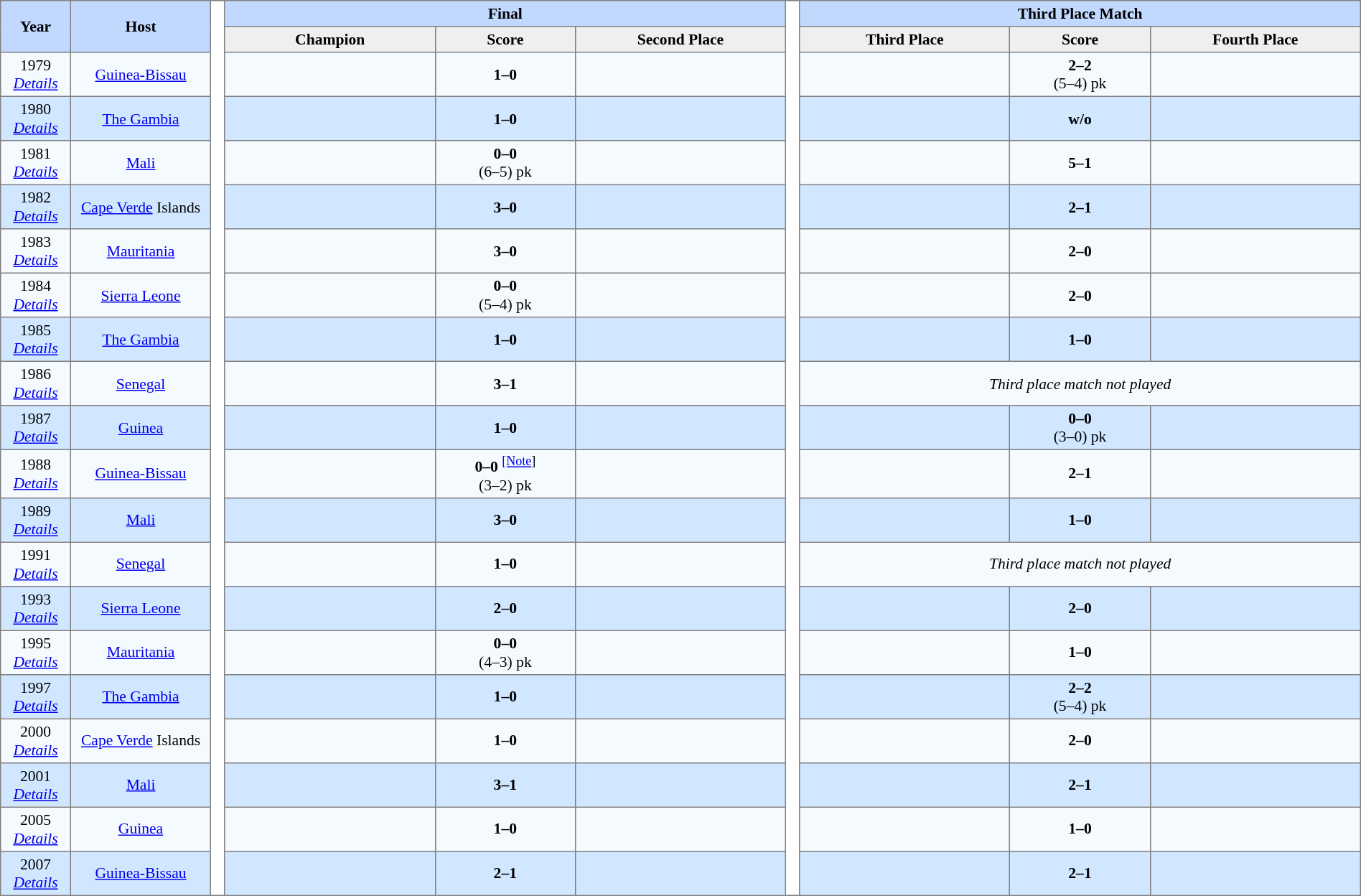<table border=1 style="border-collapse:collapse; font-size:90%;" cellpadding=3 cellspacing=0 width=100%>
<tr bgcolor=#C1D8FF>
<th rowspan=2 width=5%>Year</th>
<th rowspan=2 width=10%>Host</th>
<th width=1% rowspan=35 bgcolor=ffffff></th>
<th colspan=3>Final</th>
<th width=1% rowspan=35 bgcolor=ffffff></th>
<th colspan=3>Third Place Match</th>
</tr>
<tr bgcolor=#EFEFEF>
<th width=15%>Champion</th>
<th width=10%>Score</th>
<th width=15%>Second Place</th>
<th width=15%>Third Place</th>
<th width=10%>Score</th>
<th width=15%>Fourth Place</th>
</tr>
<tr align=center bgcolor=#F5FAFF>
<td>1979<br><em><a href='#'>Details</a></em></td>
<td> <a href='#'>Guinea-Bissau</a></td>
<td><strong></strong></td>
<td><strong>1–0</strong></td>
<td></td>
<td></td>
<td><strong>2–2</strong> <br> (5–4) pk</td>
<td></td>
</tr>
<tr align=center bgcolor=#D0E7FF>
<td>1980<br><em><a href='#'>Details</a></em></td>
<td> <a href='#'>The Gambia</a></td>
<td><strong></strong></td>
<td><strong>1–0</strong></td>
<td></td>
<td></td>
<td><strong>w/o</strong></td>
<td></td>
</tr>
<tr align=center bgcolor=#F5FAFF>
<td>1981<br><em><a href='#'>Details</a></em></td>
<td> <a href='#'>Mali</a></td>
<td><strong></strong></td>
<td><strong>0–0</strong><br> (6–5) pk</td>
<td></td>
<td></td>
<td><strong>5–1</strong></td>
<td></td>
</tr>
<tr align=center bgcolor=#D0E7FF>
<td>1982<br><em><a href='#'>Details</a></em></td>
<td> <a href='#'>Cape Verde</a> Islands</td>
<td><strong></strong></td>
<td><strong>3–0</strong></td>
<td></td>
<td></td>
<td><strong>2–1</strong></td>
<td></td>
</tr>
<tr align=center bgcolor=#F5FAFF>
<td>1983<br><em><a href='#'>Details</a></em></td>
<td> <a href='#'>Mauritania</a></td>
<td><strong></strong></td>
<td><strong>3–0</strong></td>
<td></td>
<td></td>
<td><strong>2–0</strong></td>
<td></td>
</tr>
<tr align=center bgcolor=#F5FAFF>
<td>1984<br><em><a href='#'>Details</a></em></td>
<td> <a href='#'>Sierra Leone</a></td>
<td><strong></strong></td>
<td><strong>0–0</strong> <br>  (5–4) pk</td>
<td></td>
<td></td>
<td><strong>2–0</strong></td>
<td></td>
</tr>
<tr align=center bgcolor=#D0E7FF>
<td>1985<br><em><a href='#'>Details</a></em></td>
<td> <a href='#'>The Gambia</a></td>
<td><strong></strong></td>
<td><strong>1–0</strong></td>
<td></td>
<td></td>
<td><strong>1–0</strong></td>
<td></td>
</tr>
<tr align=center bgcolor=#F5FAFF>
<td>1986<br><em><a href='#'>Details</a></em></td>
<td> <a href='#'>Senegal</a></td>
<td><strong></strong></td>
<td><strong>3–1</strong></td>
<td></td>
<td colspan="3"><em>Third place match not played</em></td>
</tr>
<tr align=center bgcolor=#D0E7FF>
<td>1987<br><em><a href='#'>Details</a></em></td>
<td> <a href='#'>Guinea</a></td>
<td><strong></strong></td>
<td><strong>1–0</strong></td>
<td></td>
<td></td>
<td><strong>0–0</strong> <br> (3–0) pk</td>
<td></td>
</tr>
<tr align=center bgcolor=#F5FAFF>
<td>1988<br><em><a href='#'>Details</a></em></td>
<td> <a href='#'>Guinea-Bissau</a></td>
<td><strong></strong></td>
<td><strong>0–0</strong> <sup><a href='#'>[Note</a>]</sup> <br> (3–2) pk</td>
<td></td>
<td></td>
<td><strong>2–1</strong></td>
<td></td>
</tr>
<tr align=center bgcolor=#D0E7FF>
<td>1989<br><em><a href='#'>Details</a></em></td>
<td> <a href='#'>Mali</a></td>
<td><strong></strong></td>
<td><strong>3–0</strong></td>
<td></td>
<td></td>
<td><strong>1–0</strong></td>
<td></td>
</tr>
<tr align=center bgcolor=#F5FAFF>
<td>1991<br><em><a href='#'>Details</a></em></td>
<td> <a href='#'>Senegal</a></td>
<td><strong></strong></td>
<td><strong>1–0</strong></td>
<td></td>
<td colspan="3"><em>Third place match not played</em></td>
</tr>
<tr align=center bgcolor=#D0E7FF>
<td>1993<br><em><a href='#'>Details</a></em></td>
<td> <a href='#'>Sierra Leone</a></td>
<td><strong></strong></td>
<td><strong>2–0</strong></td>
<td></td>
<td></td>
<td><strong>2–0</strong></td>
<td></td>
</tr>
<tr align=center bgcolor=#F5FAFF>
<td>1995<br><em><a href='#'>Details</a></em></td>
<td> <a href='#'>Mauritania</a></td>
<td><strong></strong></td>
<td><strong>0–0</strong><br>(4–3) pk</td>
<td></td>
<td></td>
<td><strong>1–0</strong></td>
<td></td>
</tr>
<tr align=center bgcolor=#D0E7FF>
<td>1997<br><em><a href='#'>Details</a></em></td>
<td> <a href='#'>The Gambia</a></td>
<td><strong></strong></td>
<td><strong>1–0</strong></td>
<td></td>
<td></td>
<td><strong>2–2</strong><br>(5–4) pk</td>
<td></td>
</tr>
<tr align=center bgcolor=#F5FAFF>
<td>2000<br><em><a href='#'>Details</a></em></td>
<td> <a href='#'>Cape Verde</a> Islands</td>
<td><strong></strong></td>
<td><strong>1–0</strong></td>
<td></td>
<td></td>
<td><strong>2–0</strong></td>
<td></td>
</tr>
<tr align=center bgcolor=#D0E7FF>
<td>2001<br><em><a href='#'>Details</a></em></td>
<td> <a href='#'>Mali</a></td>
<td><strong></strong></td>
<td><strong>3–1</strong></td>
<td></td>
<td></td>
<td><strong>2–1</strong></td>
<td></td>
</tr>
<tr align=center bgcolor=#F5FAFF>
<td>2005<br><em><a href='#'>Details</a></em></td>
<td> <a href='#'>Guinea</a></td>
<td><strong></strong></td>
<td><strong>1–0</strong></td>
<td></td>
<td></td>
<td><strong>1–0</strong></td>
<td></td>
</tr>
<tr align=center bgcolor=#D0E7FF>
<td>2007<br><em><a href='#'>Details</a></em></td>
<td> <a href='#'>Guinea-Bissau</a></td>
<td><strong></strong></td>
<td><strong>2–1</strong></td>
<td></td>
<td></td>
<td><strong>2–1</strong></td>
<td></td>
</tr>
</table>
